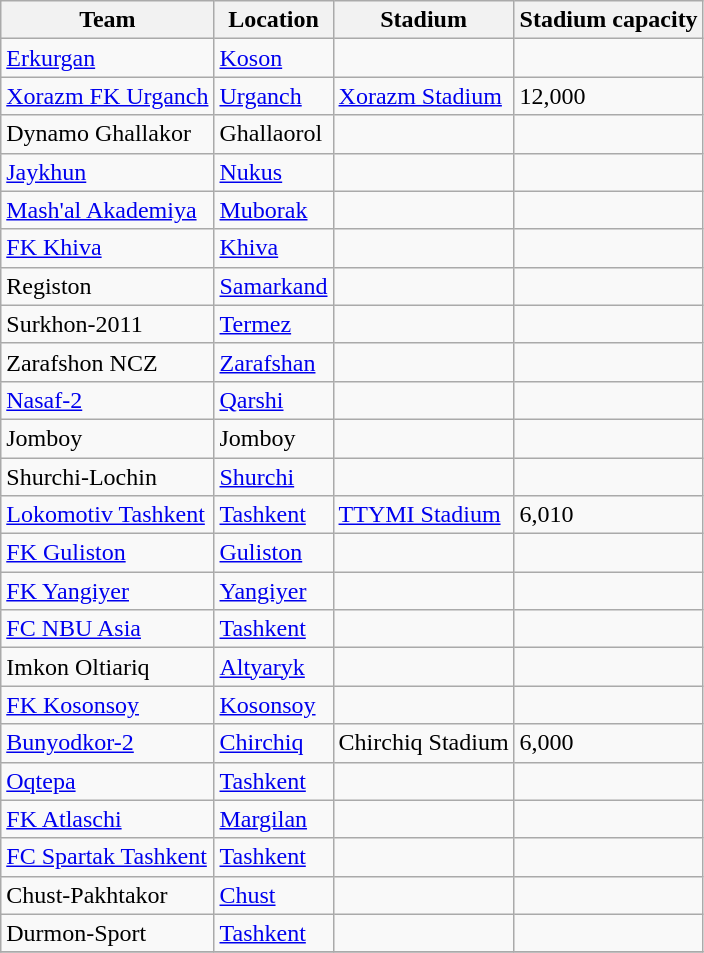<table class="wikitable sortable" style="text-align: left;">
<tr>
<th>Team</th>
<th>Location</th>
<th>Stadium</th>
<th>Stadium capacity</th>
</tr>
<tr>
<td><a href='#'>Erkurgan</a></td>
<td><a href='#'>Koson</a></td>
<td></td>
<td></td>
</tr>
<tr>
<td><a href='#'>Xorazm FK Urganch</a></td>
<td><a href='#'>Urganch</a></td>
<td><a href='#'>Xorazm Stadium</a></td>
<td>12,000</td>
</tr>
<tr>
<td>Dynamo Ghallakor</td>
<td>Ghallaorol</td>
<td></td>
<td></td>
</tr>
<tr>
<td><a href='#'>Jaykhun</a></td>
<td><a href='#'>Nukus</a></td>
<td></td>
<td></td>
</tr>
<tr>
<td><a href='#'>Mash'al Akademiya</a></td>
<td><a href='#'>Muborak</a></td>
<td></td>
<td></td>
</tr>
<tr>
<td><a href='#'>FK Khiva</a></td>
<td><a href='#'>Khiva</a></td>
<td></td>
<td></td>
</tr>
<tr>
<td>Registon</td>
<td><a href='#'>Samarkand</a></td>
<td></td>
<td></td>
</tr>
<tr>
<td>Surkhon-2011</td>
<td><a href='#'>Termez</a></td>
<td></td>
<td></td>
</tr>
<tr>
<td>Zarafshon NCZ</td>
<td><a href='#'>Zarafshan</a></td>
<td></td>
<td></td>
</tr>
<tr>
<td><a href='#'>Nasaf-2</a></td>
<td><a href='#'>Qarshi</a></td>
<td></td>
<td></td>
</tr>
<tr>
<td>Jomboy</td>
<td>Jomboy</td>
<td></td>
<td></td>
</tr>
<tr>
<td>Shurchi-Lochin</td>
<td><a href='#'>Shurchi</a></td>
<td></td>
<td></td>
</tr>
<tr>
<td><a href='#'>Lokomotiv Tashkent</a></td>
<td><a href='#'>Tashkent</a></td>
<td><a href='#'>TTYMI Stadium</a></td>
<td>6,010</td>
</tr>
<tr>
<td><a href='#'>FK Guliston</a></td>
<td><a href='#'>Guliston</a></td>
<td></td>
<td></td>
</tr>
<tr>
<td><a href='#'>FK Yangiyer</a></td>
<td><a href='#'>Yangiyer</a></td>
<td></td>
<td></td>
</tr>
<tr>
<td><a href='#'>FC NBU Asia</a></td>
<td><a href='#'>Tashkent</a></td>
<td></td>
<td></td>
</tr>
<tr>
<td>Imkon Oltiariq</td>
<td><a href='#'>Altyaryk</a></td>
<td></td>
<td></td>
</tr>
<tr>
<td><a href='#'>FK Kosonsoy</a></td>
<td><a href='#'>Kosonsoy</a></td>
<td></td>
<td></td>
</tr>
<tr>
<td><a href='#'>Bunyodkor-2</a></td>
<td><a href='#'>Chirchiq</a></td>
<td>Chirchiq Stadium</td>
<td>6,000</td>
</tr>
<tr>
<td><a href='#'>Oqtepa</a></td>
<td><a href='#'>Tashkent</a></td>
<td></td>
<td></td>
</tr>
<tr>
<td><a href='#'>FK Atlaschi</a></td>
<td><a href='#'>Margilan</a></td>
<td></td>
<td></td>
</tr>
<tr>
<td><a href='#'>FC Spartak Tashkent</a></td>
<td><a href='#'>Tashkent</a></td>
<td></td>
<td></td>
</tr>
<tr>
<td>Chust-Pakhtakor</td>
<td><a href='#'>Chust</a></td>
<td></td>
<td></td>
</tr>
<tr>
<td>Durmon-Sport</td>
<td><a href='#'>Tashkent</a></td>
<td></td>
<td></td>
</tr>
<tr>
</tr>
</table>
